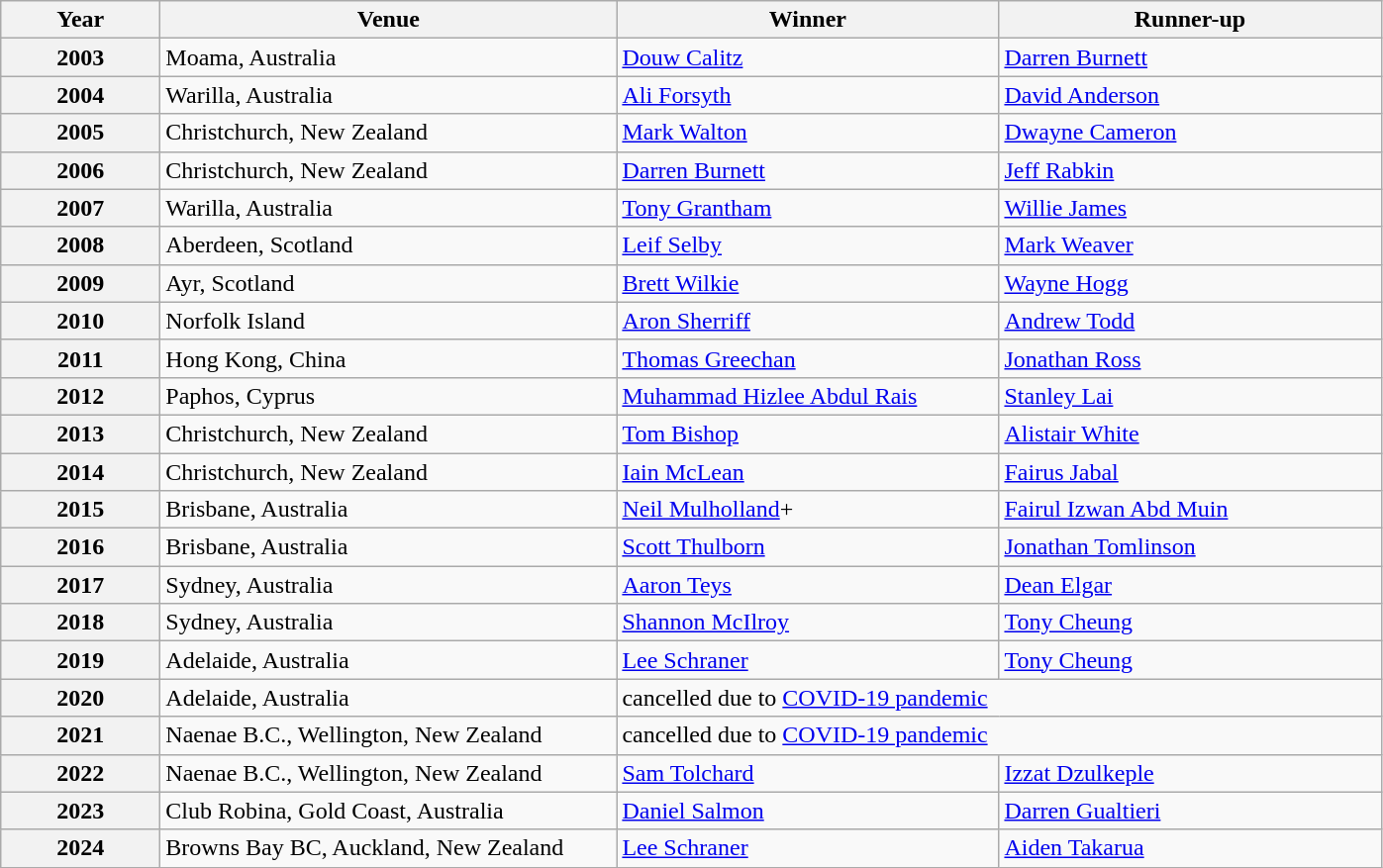<table class="wikitable">
<tr>
<th width=100>Year</th>
<th width=300>Venue</th>
<th width=250>Winner</th>
<th width=250>Runner-up</th>
</tr>
<tr>
<th>2003</th>
<td>Moama, Australia </td>
<td> <a href='#'>Douw Calitz</a></td>
<td> <a href='#'>Darren Burnett</a></td>
</tr>
<tr>
<th>2004</th>
<td>Warilla, Australia </td>
<td> <a href='#'>Ali Forsyth</a></td>
<td> <a href='#'>David Anderson</a></td>
</tr>
<tr>
<th>2005</th>
<td>Christchurch, New Zealand </td>
<td> <a href='#'>Mark Walton</a></td>
<td> <a href='#'>Dwayne Cameron</a></td>
</tr>
<tr>
<th>2006</th>
<td>Christchurch, New Zealand </td>
<td> <a href='#'>Darren Burnett</a></td>
<td> <a href='#'>Jeff Rabkin</a></td>
</tr>
<tr>
<th>2007</th>
<td>Warilla, Australia </td>
<td> <a href='#'>Tony Grantham</a></td>
<td> <a href='#'>Willie James</a></td>
</tr>
<tr>
<th>2008</th>
<td>Aberdeen, Scotland </td>
<td> <a href='#'>Leif Selby</a></td>
<td> <a href='#'>Mark Weaver</a></td>
</tr>
<tr>
<th>2009</th>
<td>Ayr, Scotland </td>
<td> <a href='#'>Brett Wilkie</a></td>
<td> <a href='#'>Wayne Hogg</a></td>
</tr>
<tr>
<th>2010</th>
<td>Norfolk Island </td>
<td> <a href='#'>Aron Sherriff</a></td>
<td> <a href='#'>Andrew Todd</a></td>
</tr>
<tr>
<th>2011</th>
<td>Hong Kong, China </td>
<td> <a href='#'>Thomas Greechan</a></td>
<td> <a href='#'>Jonathan Ross</a></td>
</tr>
<tr>
<th>2012</th>
<td>Paphos, Cyprus </td>
<td> <a href='#'>Muhammad Hizlee Abdul Rais</a></td>
<td> <a href='#'>Stanley Lai</a></td>
</tr>
<tr>
<th>2013</th>
<td>Christchurch, New Zealand </td>
<td> <a href='#'>Tom Bishop</a></td>
<td> <a href='#'>Alistair White</a></td>
</tr>
<tr>
<th>2014</th>
<td>Christchurch, New Zealand</td>
<td> <a href='#'>Iain McLean</a></td>
<td> <a href='#'>Fairus Jabal</a></td>
</tr>
<tr>
<th>2015</th>
<td>Brisbane, Australia </td>
<td> <a href='#'>Neil Mulholland</a>+</td>
<td> <a href='#'>Fairul Izwan Abd Muin</a></td>
</tr>
<tr>
<th>2016</th>
<td>Brisbane, Australia </td>
<td> <a href='#'>Scott Thulborn</a></td>
<td> <a href='#'>Jonathan Tomlinson</a></td>
</tr>
<tr>
<th>2017</th>
<td>Sydney, Australia </td>
<td> <a href='#'>Aaron Teys</a></td>
<td> <a href='#'>Dean Elgar</a></td>
</tr>
<tr>
<th>2018</th>
<td>Sydney, Australia </td>
<td> <a href='#'>Shannon McIlroy</a></td>
<td> <a href='#'>Tony Cheung</a></td>
</tr>
<tr>
<th>2019</th>
<td>Adelaide, Australia </td>
<td> <a href='#'>Lee Schraner</a></td>
<td> <a href='#'>Tony Cheung</a></td>
</tr>
<tr>
<th>2020</th>
<td>Adelaide, Australia </td>
<td colspan=2>cancelled due to <a href='#'>COVID-19 pandemic</a></td>
</tr>
<tr>
<th>2021</th>
<td>Naenae B.C., Wellington, New Zealand</td>
<td colspan=2>cancelled due to <a href='#'>COVID-19 pandemic</a></td>
</tr>
<tr>
<th>2022</th>
<td>Naenae B.C., Wellington, New Zealand</td>
<td> <a href='#'>Sam Tolchard</a></td>
<td> <a href='#'>Izzat Dzulkeple</a></td>
</tr>
<tr>
<th>2023</th>
<td>Club Robina, Gold Coast, Australia</td>
<td> <a href='#'>Daniel Salmon</a></td>
<td> <a href='#'>Darren Gualtieri</a></td>
</tr>
<tr>
<th>2024</th>
<td>Browns Bay BC, Auckland, New Zealand</td>
<td> <a href='#'>Lee Schraner</a></td>
<td> <a href='#'>Aiden Takarua </a></td>
</tr>
</table>
